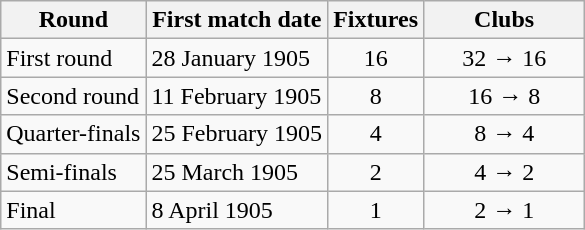<table class="wikitable">
<tr>
<th>Round</th>
<th>First match date</th>
<th>Fixtures</th>
<th width=100>Clubs</th>
</tr>
<tr align=center>
<td align=left>First round</td>
<td align=left>28 January 1905</td>
<td>16</td>
<td>32 → 16</td>
</tr>
<tr align=center>
<td align=left>Second round</td>
<td align=left>11 February 1905</td>
<td>8</td>
<td>16 → 8</td>
</tr>
<tr align=center>
<td align=left>Quarter-finals</td>
<td align=left>25 February 1905</td>
<td>4</td>
<td>8 → 4</td>
</tr>
<tr align=center>
<td align=left>Semi-finals</td>
<td align=left>25 March 1905</td>
<td>2</td>
<td>4 → 2</td>
</tr>
<tr align=center>
<td align=left>Final</td>
<td align=left>8 April 1905</td>
<td>1</td>
<td>2 → 1</td>
</tr>
</table>
